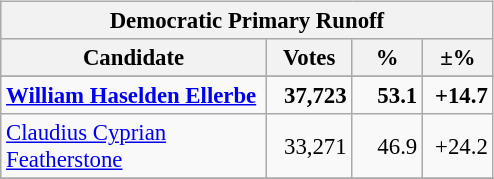<table class="wikitable" align="left" style="margin: 1em 1em 1em 0; background: #f9f9f9; font-size: 95%;">
<tr style="background-color:#E9E9E9">
<th colspan="4">Democratic Primary Runoff</th>
</tr>
<tr style="background-color:#E9E9E9">
<th colspan="1" style="width: 170px">Candidate</th>
<th style="width: 50px">Votes</th>
<th style="width: 40px">%</th>
<th style="width: 40px">±%</th>
</tr>
<tr>
</tr>
<tr>
<td><strong><a href='#'>William Haselden Ellerbe</a></strong></td>
<td align="right"><strong>37,723</strong></td>
<td align="right"><strong>53.1</strong></td>
<td align="right"><strong>+14.7</strong></td>
</tr>
<tr>
<td><a href='#'>Claudius Cyprian Featherstone</a></td>
<td align="right">33,271</td>
<td align="right">46.9</td>
<td align="right">+24.2</td>
</tr>
<tr>
</tr>
</table>
